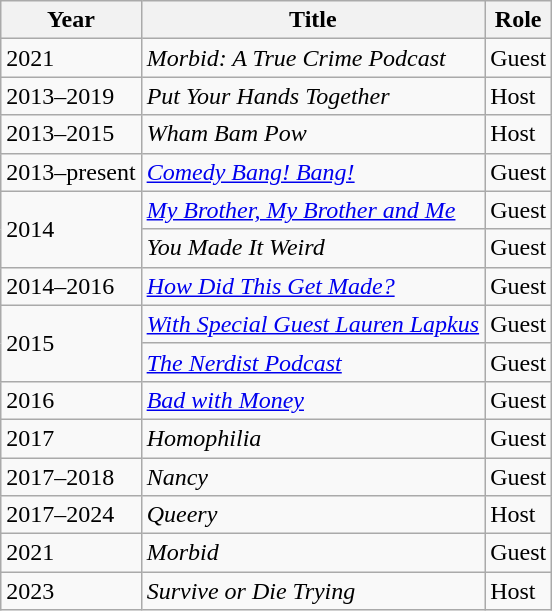<table class="wikitable">
<tr>
<th>Year</th>
<th>Title</th>
<th>Role</th>
</tr>
<tr>
<td>2021</td>
<td><em>Morbid: A True Crime Podcast</em></td>
<td>Guest</td>
</tr>
<tr>
<td>2013–2019</td>
<td><em>Put Your Hands Together</em></td>
<td>Host</td>
</tr>
<tr>
<td>2013–2015</td>
<td><em>Wham Bam Pow</em></td>
<td>Host</td>
</tr>
<tr>
<td>2013–present</td>
<td><em><a href='#'>Comedy Bang! Bang!</a></em></td>
<td>Guest</td>
</tr>
<tr>
<td rowspan="2">2014</td>
<td><em><a href='#'>My Brother, My Brother and Me</a></em></td>
<td>Guest</td>
</tr>
<tr>
<td><em>You Made It Weird</em></td>
<td>Guest</td>
</tr>
<tr>
<td>2014–2016</td>
<td><em><a href='#'>How Did This Get Made?</a></em></td>
<td>Guest</td>
</tr>
<tr>
<td rowspan="2">2015</td>
<td><em><a href='#'>With Special Guest Lauren Lapkus</a></em></td>
<td>Guest</td>
</tr>
<tr>
<td><em><a href='#'>The Nerdist Podcast</a></em></td>
<td>Guest</td>
</tr>
<tr>
<td>2016</td>
<td><em><a href='#'>Bad with Money</a></em></td>
<td>Guest</td>
</tr>
<tr>
<td>2017</td>
<td><em>Homophilia</em></td>
<td>Guest</td>
</tr>
<tr>
<td>2017–2018</td>
<td><em>Nancy</em></td>
<td>Guest</td>
</tr>
<tr>
<td>2017–2024</td>
<td><em>Queery</em></td>
<td>Host</td>
</tr>
<tr>
<td>2021</td>
<td><em>Morbid</em></td>
<td>Guest</td>
</tr>
<tr>
<td>2023</td>
<td><em>Survive or Die Trying</em></td>
<td>Host</td>
</tr>
</table>
